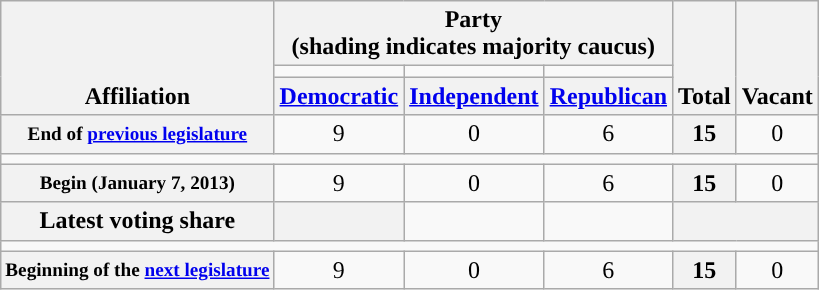<table class="wikitable" style="text-align:center">
<tr style="vertical-align:bottom;";">
<th rowspan=3>Affiliation</th>
<th colspan=3>Party<div>(shading indicates majority caucus)</div></th>
<th rowspan=3>Total</th>
<th rowspan=3>Vacant</th>
</tr>
<tr style="height:5px">
<td style="background-color:"></td>
<td style="background-color:"></td>
<td style="background-color:"></td>
</tr>
<tr>
<th><a href='#'>Democratic</a></th>
<th><a href='#'>Independent</a></th>
<th><a href='#'>Republican</a></th>
</tr>
<tr>
<th style="font-size:80%">End of <a href='#'>previous legislature</a></th>
<td>9</td>
<td>0</td>
<td>6</td>
<th>15</th>
<td>0</td>
</tr>
<tr>
<td colspan=8></td>
</tr>
<tr>
<th style="font-size:80%">Begin (January 7, 2013)</th>
<td>9</td>
<td>0</td>
<td>6</td>
<th>15</th>
<td>0</td>
</tr>
<tr>
<th>Latest voting share</th>
<th></th>
<td></td>
<td></td>
<th colspan=2></th>
</tr>
<tr>
<td colspan=8></td>
</tr>
<tr>
<th style="font-size:80%">Beginning of the <a href='#'>next legislature</a></th>
<td>9</td>
<td>0</td>
<td>6</td>
<th>15</th>
<td>0</td>
</tr>
</table>
